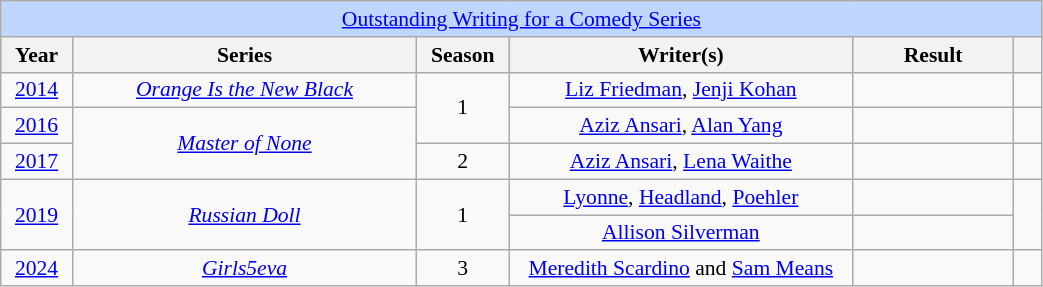<table class="wikitable plainrowheaders" style="text-align: center; font-size: 90%" width=55%>
<tr ---- bgcolor="#bfd7ff">
<td colspan=6 align=center><a href='#'>Outstanding Writing for a Comedy Series</a></td>
</tr>
<tr ---- bgcolor="#bfd7ff">
<th scope="col" style="width:1%;">Year</th>
<th scope="col" style="width:12%;">Series</th>
<th scope="col" style="width:1%;">Season</th>
<th scope="col" style="width:12%;">Writer(s)</th>
<th scope="col" style="width:5%;">Result</th>
<th scope="col" style="width:1%;"></th>
</tr>
<tr>
<td><a href='#'>2014</a></td>
<td><em><a href='#'>Orange Is the New Black</a></em></td>
<td rowspan="2">1</td>
<td><a href='#'>Liz Friedman</a>, <a href='#'>Jenji Kohan</a></td>
<td></td>
<td></td>
</tr>
<tr>
<td><a href='#'>2016</a></td>
<td rowspan="2"><em><a href='#'>Master of None</a></em></td>
<td><a href='#'>Aziz Ansari</a>, <a href='#'>Alan Yang</a></td>
<td></td>
<td> <br></td>
</tr>
<tr>
<td><a href='#'>2017</a></td>
<td>2</td>
<td><a href='#'>Aziz Ansari</a>, <a href='#'>Lena Waithe</a></td>
<td></td>
<td></td>
</tr>
<tr>
<td rowspan="2"><a href='#'>2019</a></td>
<td rowspan="2"><em><a href='#'>Russian Doll</a></em></td>
<td rowspan="2">1</td>
<td><a href='#'>Lyonne</a>, <a href='#'>Headland</a>, <a href='#'>Poehler</a></td>
<td></td>
<td rowspan="2"></td>
</tr>
<tr>
<td><a href='#'>Allison Silverman</a></td>
<td></td>
</tr>
<tr>
<td><a href='#'>2024</a></td>
<td><em><a href='#'>Girls5eva</a></em></td>
<td>3</td>
<td><a href='#'>Meredith Scardino</a> and <a href='#'>Sam Means</a></td>
<td></td>
<td></td>
</tr>
</table>
